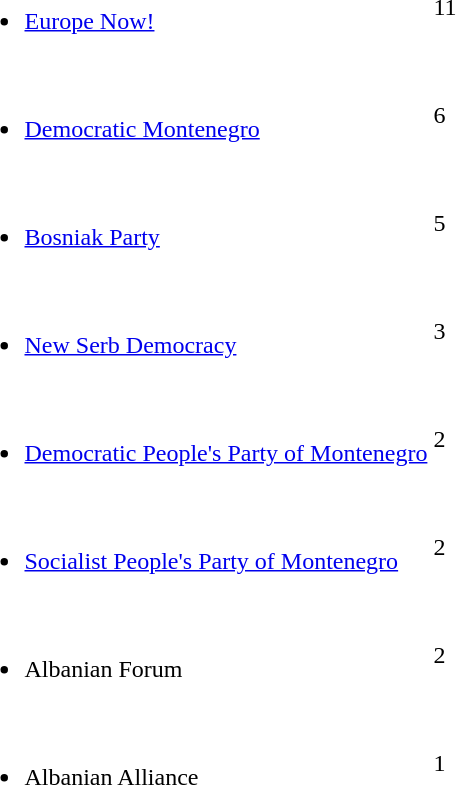<table>
<tr>
<td><br><ul><li><a href='#'>Europe Now!</a></li></ul></td>
<td><div>11</div></td>
</tr>
<tr>
<td><br><ul><li><a href='#'>Democratic Montenegro</a></li></ul></td>
<td><div>6</div></td>
</tr>
<tr>
<td><br><ul><li><a href='#'>Bosniak Party</a></li></ul></td>
<td><div>5</div></td>
</tr>
<tr>
<td><br><ul><li><a href='#'>New Serb Democracy</a></li></ul></td>
<td><div>3</div></td>
</tr>
<tr>
<td><br><ul><li><a href='#'>Democratic People's Party of Montenegro</a></li></ul></td>
<td><div>2</div></td>
</tr>
<tr>
<td><br><ul><li><a href='#'>Socialist People's Party of Montenegro</a></li></ul></td>
<td><div>2</div></td>
</tr>
<tr>
<td><br><ul><li>Albanian Forum</li></ul></td>
<td><div>2</div></td>
</tr>
<tr>
<td><br><ul><li>Albanian Alliance</li></ul></td>
<td><div>1</div></td>
</tr>
</table>
